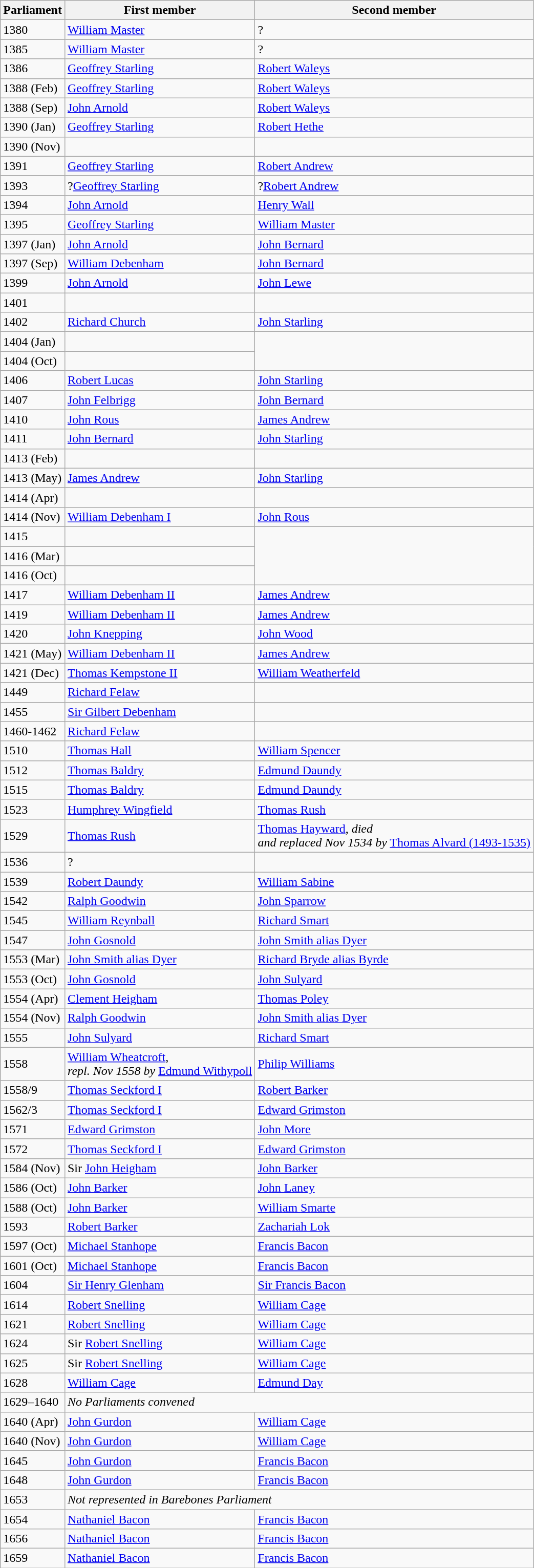<table class="wikitable">
<tr>
<th>Parliament</th>
<th>First member</th>
<th>Second member</th>
</tr>
<tr>
<td>1380</td>
<td><a href='#'>William Master</a></td>
<td>?</td>
</tr>
<tr>
<td>1385</td>
<td><a href='#'>William Master</a></td>
<td>?</td>
</tr>
<tr>
<td>1386</td>
<td><a href='#'>Geoffrey Starling</a></td>
<td><a href='#'>Robert Waleys</a></td>
</tr>
<tr>
<td>1388 (Feb)</td>
<td><a href='#'>Geoffrey Starling</a></td>
<td><a href='#'>Robert Waleys</a></td>
</tr>
<tr>
<td>1388 (Sep)</td>
<td><a href='#'>John Arnold</a></td>
<td><a href='#'>Robert Waleys</a></td>
</tr>
<tr>
<td>1390 (Jan)</td>
<td><a href='#'>Geoffrey Starling</a></td>
<td><a href='#'>Robert Hethe</a></td>
</tr>
<tr>
<td>1390 (Nov)</td>
<td></td>
</tr>
<tr>
<td>1391</td>
<td><a href='#'>Geoffrey Starling</a></td>
<td><a href='#'>Robert Andrew</a></td>
</tr>
<tr>
<td>1393</td>
<td>?<a href='#'>Geoffrey Starling</a></td>
<td>?<a href='#'>Robert Andrew</a></td>
</tr>
<tr>
<td>1394</td>
<td><a href='#'>John Arnold</a></td>
<td><a href='#'>Henry Wall</a></td>
</tr>
<tr>
<td>1395</td>
<td><a href='#'>Geoffrey Starling</a></td>
<td><a href='#'>William Master</a></td>
</tr>
<tr>
<td>1397 (Jan)</td>
<td><a href='#'>John Arnold</a></td>
<td><a href='#'>John Bernard</a></td>
</tr>
<tr>
<td>1397 (Sep)</td>
<td><a href='#'>William Debenham</a></td>
<td><a href='#'>John Bernard</a></td>
</tr>
<tr>
<td>1399</td>
<td><a href='#'>John Arnold</a></td>
<td><a href='#'>John Lewe</a></td>
</tr>
<tr>
<td>1401</td>
<td></td>
</tr>
<tr>
<td>1402</td>
<td><a href='#'>Richard Church</a></td>
<td><a href='#'>John Starling</a></td>
</tr>
<tr>
<td>1404 (Jan)</td>
<td></td>
</tr>
<tr>
<td>1404 (Oct)</td>
<td></td>
</tr>
<tr>
<td>1406</td>
<td><a href='#'>Robert Lucas</a></td>
<td><a href='#'>John Starling</a></td>
</tr>
<tr>
<td>1407</td>
<td><a href='#'>John Felbrigg</a></td>
<td><a href='#'>John Bernard</a></td>
</tr>
<tr>
<td>1410</td>
<td><a href='#'>John Rous</a></td>
<td><a href='#'>James Andrew</a></td>
</tr>
<tr>
<td>1411</td>
<td><a href='#'>John Bernard</a></td>
<td><a href='#'>John Starling</a></td>
</tr>
<tr>
<td>1413 (Feb)</td>
<td></td>
</tr>
<tr>
<td>1413 (May)</td>
<td><a href='#'>James Andrew</a></td>
<td><a href='#'>John Starling</a></td>
</tr>
<tr>
<td>1414 (Apr)</td>
<td></td>
</tr>
<tr>
<td>1414 (Nov)</td>
<td><a href='#'>William Debenham I</a></td>
<td><a href='#'>John Rous</a></td>
</tr>
<tr>
<td>1415</td>
<td></td>
</tr>
<tr>
<td>1416 (Mar)</td>
<td></td>
</tr>
<tr>
<td>1416 (Oct)</td>
<td></td>
</tr>
<tr>
<td>1417</td>
<td><a href='#'>William Debenham II</a></td>
<td><a href='#'>James Andrew</a></td>
</tr>
<tr>
<td>1419</td>
<td><a href='#'>William Debenham II</a></td>
<td><a href='#'>James Andrew</a></td>
</tr>
<tr>
<td>1420</td>
<td><a href='#'>John Knepping</a></td>
<td><a href='#'>John Wood</a></td>
</tr>
<tr>
<td>1421 (May)</td>
<td><a href='#'>William Debenham II</a></td>
<td><a href='#'>James Andrew</a></td>
</tr>
<tr>
<td>1421 (Dec)</td>
<td><a href='#'>Thomas Kempstone II</a></td>
<td><a href='#'>William Weatherfeld</a></td>
</tr>
<tr>
<td>1449</td>
<td><a href='#'>Richard Felaw</a></td>
<td></td>
</tr>
<tr>
<td>1455</td>
<td><a href='#'>Sir Gilbert Debenham</a></td>
<td></td>
</tr>
<tr>
<td>1460-1462</td>
<td><a href='#'>Richard Felaw</a></td>
<td></td>
</tr>
<tr>
<td>1510</td>
<td><a href='#'>Thomas Hall</a></td>
<td><a href='#'>William Spencer</a></td>
</tr>
<tr>
<td>1512</td>
<td><a href='#'>Thomas Baldry</a></td>
<td><a href='#'>Edmund Daundy</a></td>
</tr>
<tr>
<td>1515</td>
<td><a href='#'>Thomas Baldry</a></td>
<td><a href='#'>Edmund Daundy</a></td>
</tr>
<tr>
<td>1523</td>
<td><a href='#'>Humphrey Wingfield</a></td>
<td><a href='#'>Thomas Rush</a></td>
</tr>
<tr>
<td>1529</td>
<td><a href='#'>Thomas Rush</a></td>
<td><a href='#'>Thomas Hayward</a>, <em>died <br> and replaced Nov 1534 by</em> <a href='#'>Thomas Alvard (1493-1535)</a></td>
</tr>
<tr>
<td>1536</td>
<td>?</td>
</tr>
<tr>
<td>1539</td>
<td><a href='#'>Robert Daundy</a></td>
<td><a href='#'>William Sabine</a></td>
</tr>
<tr>
<td>1542</td>
<td><a href='#'>Ralph Goodwin</a></td>
<td><a href='#'>John Sparrow</a></td>
</tr>
<tr>
<td>1545</td>
<td><a href='#'>William Reynball</a></td>
<td><a href='#'>Richard Smart</a></td>
</tr>
<tr>
<td>1547</td>
<td><a href='#'>John Gosnold</a></td>
<td><a href='#'>John Smith alias Dyer</a></td>
</tr>
<tr>
<td>1553 (Mar)</td>
<td><a href='#'>John Smith alias Dyer</a></td>
<td><a href='#'>Richard Bryde alias Byrde</a></td>
</tr>
<tr>
<td>1553 (Oct)</td>
<td><a href='#'>John Gosnold</a></td>
<td><a href='#'>John Sulyard</a></td>
</tr>
<tr>
<td>1554 (Apr)</td>
<td><a href='#'>Clement Heigham</a></td>
<td><a href='#'>Thomas Poley</a></td>
</tr>
<tr>
<td>1554 (Nov)</td>
<td><a href='#'>Ralph Goodwin</a></td>
<td><a href='#'>John Smith alias Dyer</a></td>
</tr>
<tr>
<td>1555</td>
<td><a href='#'>John Sulyard</a></td>
<td><a href='#'>Richard Smart</a></td>
</tr>
<tr>
<td>1558</td>
<td><a href='#'>William Wheatcroft</a>, <em><br> repl. Nov 1558 by</em> <a href='#'>Edmund Withypoll</a></td>
<td><a href='#'>Philip Williams</a></td>
</tr>
<tr>
<td>1558/9</td>
<td><a href='#'>Thomas Seckford I</a></td>
<td><a href='#'>Robert Barker</a></td>
</tr>
<tr>
<td>1562/3</td>
<td><a href='#'>Thomas Seckford I</a></td>
<td><a href='#'>Edward Grimston</a></td>
</tr>
<tr>
<td>1571</td>
<td><a href='#'>Edward Grimston</a></td>
<td><a href='#'>John More</a></td>
</tr>
<tr>
<td>1572</td>
<td><a href='#'>Thomas Seckford I</a></td>
<td><a href='#'>Edward Grimston</a></td>
</tr>
<tr>
<td>1584 (Nov)</td>
<td>Sir <a href='#'>John Heigham</a></td>
<td><a href='#'>John Barker</a></td>
</tr>
<tr>
<td>1586 (Oct)</td>
<td><a href='#'>John Barker</a></td>
<td><a href='#'>John Laney</a></td>
</tr>
<tr>
<td>1588 (Oct)</td>
<td><a href='#'>John Barker</a></td>
<td><a href='#'>William Smarte</a></td>
</tr>
<tr>
<td>1593</td>
<td><a href='#'>Robert Barker</a></td>
<td><a href='#'>Zachariah Lok</a></td>
</tr>
<tr>
<td>1597 (Oct)</td>
<td><a href='#'>Michael Stanhope</a></td>
<td><a href='#'>Francis Bacon</a></td>
</tr>
<tr>
<td>1601 (Oct)</td>
<td><a href='#'>Michael Stanhope</a></td>
<td><a href='#'>Francis Bacon</a></td>
</tr>
<tr>
<td>1604</td>
<td><a href='#'>Sir Henry Glenham</a></td>
<td><a href='#'>Sir Francis Bacon</a></td>
</tr>
<tr>
<td>1614</td>
<td><a href='#'>Robert Snelling</a></td>
<td><a href='#'>William Cage</a></td>
</tr>
<tr>
<td>1621</td>
<td><a href='#'>Robert Snelling</a></td>
<td><a href='#'>William Cage</a></td>
</tr>
<tr>
<td>1624</td>
<td>Sir <a href='#'>Robert Snelling</a></td>
<td><a href='#'>William Cage</a></td>
</tr>
<tr>
<td>1625</td>
<td>Sir <a href='#'>Robert Snelling</a></td>
<td><a href='#'>William Cage</a></td>
</tr>
<tr>
<td>1628</td>
<td><a href='#'>William Cage</a></td>
<td><a href='#'>Edmund Day</a></td>
</tr>
<tr>
<td>1629–1640</td>
<td colspan = "2"><em>No Parliaments convened</em></td>
</tr>
<tr>
<td>1640 (Apr)</td>
<td><a href='#'>John Gurdon</a></td>
<td><a href='#'>William Cage</a></td>
</tr>
<tr>
<td>1640 (Nov)</td>
<td><a href='#'>John Gurdon</a></td>
<td><a href='#'>William Cage</a></td>
</tr>
<tr>
<td>1645</td>
<td><a href='#'>John Gurdon</a></td>
<td><a href='#'>Francis Bacon</a></td>
</tr>
<tr>
<td>1648</td>
<td><a href='#'>John Gurdon</a></td>
<td><a href='#'>Francis Bacon</a></td>
</tr>
<tr>
<td>1653</td>
<td colspan = "2"><em>Not represented in Barebones Parliament</em></td>
</tr>
<tr>
<td>1654</td>
<td><a href='#'>Nathaniel Bacon</a></td>
<td><a href='#'>Francis Bacon</a></td>
</tr>
<tr>
<td>1656</td>
<td><a href='#'>Nathaniel Bacon</a></td>
<td><a href='#'>Francis Bacon</a></td>
</tr>
<tr>
<td>1659</td>
<td><a href='#'>Nathaniel Bacon</a></td>
<td><a href='#'>Francis Bacon</a></td>
</tr>
</table>
